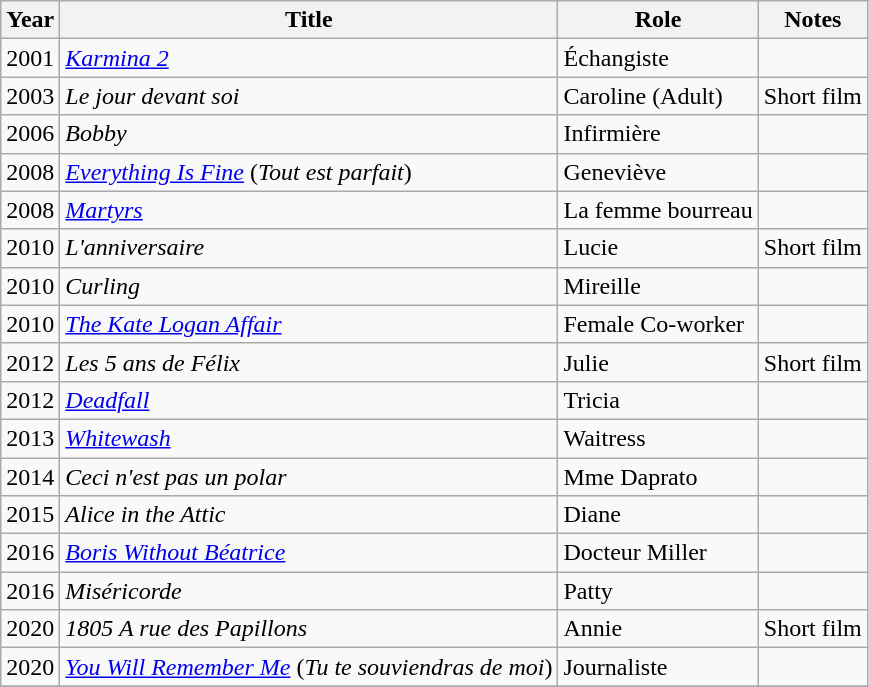<table class="wikitable sortable">
<tr>
<th>Year</th>
<th>Title</th>
<th>Role</th>
<th class="unsortable">Notes</th>
</tr>
<tr>
<td>2001</td>
<td><em><a href='#'>Karmina 2</a></em></td>
<td>Échangiste</td>
<td></td>
</tr>
<tr>
<td>2003</td>
<td><em>Le jour devant soi</em></td>
<td>Caroline (Adult)</td>
<td>Short film</td>
</tr>
<tr>
<td>2006</td>
<td><em>Bobby</em></td>
<td>Infirmière</td>
<td></td>
</tr>
<tr>
<td>2008</td>
<td><em><a href='#'>Everything Is Fine</a></em> (<em>Tout est parfait</em>)</td>
<td>Geneviève</td>
<td></td>
</tr>
<tr>
<td>2008</td>
<td><em><a href='#'>Martyrs</a></em></td>
<td>La femme bourreau</td>
<td></td>
</tr>
<tr>
<td>2010</td>
<td><em>L'anniversaire</em></td>
<td>Lucie</td>
<td>Short film</td>
</tr>
<tr>
<td>2010</td>
<td><em>Curling</em></td>
<td>Mireille</td>
<td></td>
</tr>
<tr>
<td>2010</td>
<td data-sort-value="Kate Logan Affair, The"><em><a href='#'>The Kate Logan Affair</a></em></td>
<td>Female Co-worker</td>
<td></td>
</tr>
<tr>
<td>2012</td>
<td><em>Les 5 ans de Félix</em></td>
<td>Julie</td>
<td>Short film</td>
</tr>
<tr>
<td>2012</td>
<td><em><a href='#'>Deadfall</a></em></td>
<td>Tricia</td>
<td></td>
</tr>
<tr>
<td>2013</td>
<td><em><a href='#'>Whitewash</a></em></td>
<td>Waitress</td>
<td></td>
</tr>
<tr>
<td>2014</td>
<td><em>Ceci n'est pas un polar</em></td>
<td>Mme Daprato</td>
<td></td>
</tr>
<tr>
<td>2015</td>
<td><em>Alice in the Attic</em></td>
<td>Diane</td>
<td></td>
</tr>
<tr>
<td>2016</td>
<td><em><a href='#'>Boris Without Béatrice</a></em></td>
<td>Docteur Miller</td>
<td></td>
</tr>
<tr>
<td>2016</td>
<td><em>Miséricorde</em></td>
<td>Patty</td>
<td></td>
</tr>
<tr>
<td>2020</td>
<td><em>1805 A rue des Papillons</em></td>
<td>Annie</td>
<td>Short film</td>
</tr>
<tr>
<td>2020</td>
<td><em><a href='#'>You Will Remember Me</a></em> (<em>Tu te souviendras de moi</em>)</td>
<td>Journaliste</td>
<td></td>
</tr>
<tr>
</tr>
</table>
